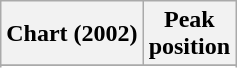<table class="wikitable sortable">
<tr>
<th align="left">Chart (2002)</th>
<th align="center">Peak<br>position</th>
</tr>
<tr>
</tr>
<tr>
</tr>
</table>
